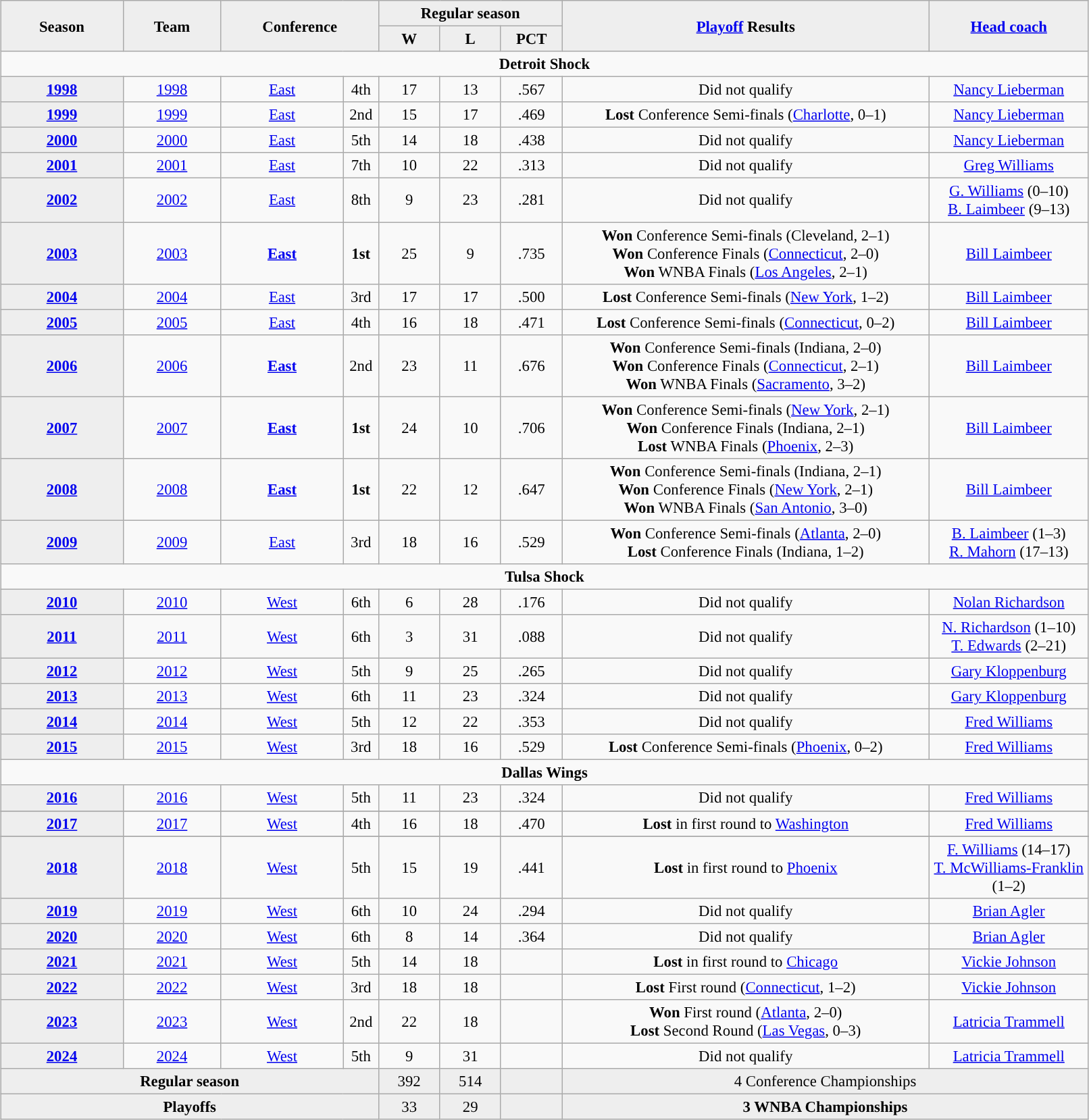<table class="wikitable" style="font-size:95%; text-align: center; width: 85%; margin:1em auto;">
<tr>
<th rowspan="2" style="background:#eee; width: 10%;">Season</th>
<th rowspan="2" style="background:#eee; width: 8%;">Team</th>
<th rowspan="2" colspan="2" style="background:#eee; width: 12%;">Conference</th>
<th colspan="3" style="background:#eee; width: 15%;">Regular season</th>
<th rowspan="2" style="background:#eee; width: 30%;"><a href='#'>Playoff</a> Results</th>
<th rowspan="2" style="background:#eee; width: 13%;"><a href='#'>Head coach</a></th>
</tr>
<tr>
<th style="background:#eee; width: 5%;">W</th>
<th style="background:#eee; width: 5%;">L</th>
<th style="background:#eee; width: 5%;">PCT</th>
</tr>
<tr>
<td colspan="9" style="text-align:center; "><strong>Detroit Shock</strong></td>
</tr>
<tr style="text-align:center;">
<th style="background:#eee;"><a href='#'>1998</a></th>
<td><a href='#'>1998</a></td>
<td style="width: 10%"><a href='#'>East</a></td>
<td>4th</td>
<td>17</td>
<td>13</td>
<td>.567</td>
<td>Did not qualify</td>
<td><a href='#'>Nancy Lieberman</a></td>
</tr>
<tr style="text-align:center;">
<th style="background:#eee;"><a href='#'>1999</a></th>
<td><a href='#'>1999</a></td>
<td style="width: 10%"><a href='#'>East</a></td>
<td>2nd</td>
<td>15</td>
<td>17</td>
<td>.469</td>
<td><strong>Lost</strong> Conference Semi-finals (<a href='#'>Charlotte</a>, 0–1)</td>
<td><a href='#'>Nancy Lieberman</a></td>
</tr>
<tr style="text-align:center;">
<th style="background:#eee;"><a href='#'>2000</a></th>
<td><a href='#'>2000</a></td>
<td style="width: 10%"><a href='#'>East</a></td>
<td>5th</td>
<td>14</td>
<td>18</td>
<td>.438</td>
<td>Did not qualify</td>
<td><a href='#'>Nancy Lieberman</a></td>
</tr>
<tr style="text-align:center;">
<th style="background:#eee;"><a href='#'>2001</a></th>
<td><a href='#'>2001</a></td>
<td style="width: 10%"><a href='#'>East</a></td>
<td>7th</td>
<td>10</td>
<td>22</td>
<td>.313</td>
<td>Did not qualify</td>
<td><a href='#'>Greg Williams</a></td>
</tr>
<tr style="text-align:center;">
<th style="background:#eee;"><a href='#'>2002</a></th>
<td><a href='#'>2002</a></td>
<td style="width: 10%"><a href='#'>East</a></td>
<td>8th</td>
<td>9</td>
<td>23</td>
<td>.281</td>
<td>Did not qualify</td>
<td><a href='#'>G. Williams</a> (0–10)<br><a href='#'>B. Laimbeer</a> (9–13)</td>
</tr>
<tr style="text-align:center;">
<th style="background:#eee;"><a href='#'>2003</a></th>
<td><a href='#'>2003</a></td>
<td style="width: 10%"><strong><a href='#'>East</a></strong></td>
<td><strong>1st</strong></td>
<td>25</td>
<td>9</td>
<td>.735</td>
<td><strong>Won</strong> Conference Semi-finals (Cleveland, 2–1)<br> <strong>Won</strong> Conference Finals (<a href='#'>Connecticut</a>, 2–0)<br> <strong>Won</strong> WNBA Finals (<a href='#'>Los Angeles</a>, 2–1)</td>
<td><a href='#'>Bill Laimbeer</a></td>
</tr>
<tr style="text-align:center;">
<th style="background:#eee;"><a href='#'>2004</a></th>
<td><a href='#'>2004</a></td>
<td style="width: 10%"><a href='#'>East</a></td>
<td>3rd</td>
<td>17</td>
<td>17</td>
<td>.500</td>
<td><strong>Lost</strong> Conference Semi-finals (<a href='#'>New York</a>, 1–2)</td>
<td><a href='#'>Bill Laimbeer</a></td>
</tr>
<tr style="text-align:center;">
<th style="background:#eee;"><a href='#'>2005</a></th>
<td><a href='#'>2005</a></td>
<td style="width: 10%"><a href='#'>East</a></td>
<td>4th</td>
<td>16</td>
<td>18</td>
<td>.471</td>
<td><strong>Lost</strong> Conference Semi-finals (<a href='#'>Connecticut</a>, 0–2)</td>
<td><a href='#'>Bill Laimbeer</a></td>
</tr>
<tr style="text-align:center;">
<th style="background:#eee;"><a href='#'>2006</a></th>
<td><a href='#'>2006</a></td>
<td style="width: 10%"><strong><a href='#'>East</a></strong></td>
<td>2nd</td>
<td>23</td>
<td>11</td>
<td>.676</td>
<td><strong>Won</strong> Conference Semi-finals (Indiana, 2–0)<br> <strong>Won</strong> Conference Finals (<a href='#'>Connecticut</a>, 2–1)<br> <strong>Won</strong> WNBA Finals (<a href='#'>Sacramento</a>, 3–2)</td>
<td><a href='#'>Bill Laimbeer</a></td>
</tr>
<tr style="text-align:center;">
<th style="background:#eee;"><a href='#'>2007</a></th>
<td><a href='#'>2007</a></td>
<td style="width: 10%"><strong><a href='#'>East</a></strong></td>
<td><strong>1st</strong></td>
<td>24</td>
<td>10</td>
<td>.706</td>
<td><strong>Won</strong> Conference Semi-finals (<a href='#'>New York</a>, 2–1)<br> <strong>Won</strong> Conference Finals (Indiana, 2–1)<br> <strong>Lost</strong> WNBA Finals (<a href='#'>Phoenix</a>, 2–3)</td>
<td><a href='#'>Bill Laimbeer</a></td>
</tr>
<tr style="text-align:center;">
<th style="background:#eee;"><a href='#'>2008</a></th>
<td><a href='#'>2008</a></td>
<td style="width: 10%"><strong><a href='#'>East</a></strong></td>
<td><strong>1st</strong></td>
<td>22</td>
<td>12</td>
<td>.647</td>
<td><strong>Won</strong> Conference Semi-finals (Indiana, 2–1)<br> <strong>Won</strong> Conference Finals (<a href='#'>New York</a>, 2–1)<br> <strong>Won</strong> WNBA Finals (<a href='#'>San Antonio</a>, 3–0)</td>
<td><a href='#'>Bill Laimbeer</a></td>
</tr>
<tr style="text-align:center;">
<th style="background:#eee;"><a href='#'>2009</a></th>
<td><a href='#'>2009</a></td>
<td style="width: 10%"><a href='#'>East</a></td>
<td>3rd</td>
<td>18</td>
<td>16</td>
<td>.529</td>
<td><strong>Won</strong> Conference Semi-finals (<a href='#'>Atlanta</a>, 2–0)<br> <strong>Lost</strong> Conference Finals (Indiana, 1–2)</td>
<td><a href='#'>B. Laimbeer</a> (1–3)<br><a href='#'>R. Mahorn</a> (17–13)</td>
</tr>
<tr>
<td colspan="9" style="text-align:center; "><strong>Tulsa Shock</strong></td>
</tr>
<tr style="text-align:center;">
<th style="background:#eee;"><a href='#'>2010</a></th>
<td><a href='#'>2010</a></td>
<td style="width: 10%"><a href='#'>West</a></td>
<td>6th</td>
<td>6</td>
<td>28</td>
<td>.176</td>
<td>Did not qualify</td>
<td><a href='#'>Nolan Richardson</a></td>
</tr>
<tr style="text-align:center;">
<th style="background:#eee;"><a href='#'>2011</a></th>
<td><a href='#'>2011</a></td>
<td style="width: 10%"><a href='#'>West</a></td>
<td>6th</td>
<td>3</td>
<td>31</td>
<td>.088</td>
<td>Did not qualify</td>
<td><a href='#'>N. Richardson</a> (1–10)<br><a href='#'>T. Edwards</a> (2–21)</td>
</tr>
<tr style="text-align:center;">
<th style="background:#eee;"><a href='#'>2012</a></th>
<td><a href='#'>2012</a></td>
<td style="width: 10%"><a href='#'>West</a></td>
<td>5th</td>
<td>9</td>
<td>25</td>
<td>.265</td>
<td>Did not qualify</td>
<td><a href='#'>Gary Kloppenburg</a></td>
</tr>
<tr align="center">
<th style="background:#eee;"><a href='#'>2013</a></th>
<td><a href='#'>2013</a></td>
<td style="width: 10%"><a href='#'>West</a></td>
<td>6th</td>
<td>11</td>
<td>23</td>
<td>.324</td>
<td>Did not qualify</td>
<td><a href='#'>Gary Kloppenburg</a></td>
</tr>
<tr align="center">
<th style="background:#eee;"><a href='#'>2014</a></th>
<td><a href='#'>2014</a></td>
<td style="width: 10%"><a href='#'>West</a></td>
<td>5th</td>
<td>12</td>
<td>22</td>
<td>.353</td>
<td>Did not qualify</td>
<td><a href='#'>Fred Williams</a></td>
</tr>
<tr align="center">
<th style="background:#eee;"><a href='#'>2015</a></th>
<td><a href='#'>2015</a></td>
<td style="width: 10%"><a href='#'>West</a></td>
<td>3rd</td>
<td>18</td>
<td>16</td>
<td>.529</td>
<td><strong>Lost</strong> Conference Semi-finals (<a href='#'>Phoenix</a>, 0–2)</td>
<td><a href='#'>Fred Williams</a></td>
</tr>
<tr>
<td colspan="9" style="text-align:center; "><strong>Dallas Wings</strong></td>
</tr>
<tr style="text-align:center;">
<th style="background:#eee;"><a href='#'>2016</a></th>
<td><a href='#'>2016</a></td>
<td style="width: 10%"><a href='#'>West</a></td>
<td>5th</td>
<td>11</td>
<td>23</td>
<td>.324</td>
<td>Did not qualify</td>
<td><a href='#'>Fred Williams</a></td>
</tr>
<tr>
</tr>
<tr style="text-align:center;">
<th style="background:#eee;"><a href='#'>2017</a></th>
<td><a href='#'>2017</a></td>
<td style="width: 10%"><a href='#'>West</a></td>
<td>4th</td>
<td>16</td>
<td>18</td>
<td>.470</td>
<td><strong>Lost</strong> in first round to <a href='#'>Washington</a></td>
<td><a href='#'>Fred Williams</a></td>
</tr>
<tr>
</tr>
<tr style="text-align:center;">
<th style="background:#eee;"><a href='#'>2018</a></th>
<td><a href='#'>2018</a></td>
<td style="width: 10%"><a href='#'>West</a></td>
<td>5th</td>
<td>15</td>
<td>19</td>
<td>.441</td>
<td><strong>Lost</strong> in first round to <a href='#'>Phoenix</a></td>
<td><a href='#'>F. Williams</a> (14–17)<br><a href='#'>T. McWilliams-Franklin</a> (1–2)</td>
</tr>
<tr style="text-align:center;">
<th style="background:#eee;"><a href='#'>2019</a></th>
<td><a href='#'>2019</a></td>
<td style="width: 10%"><a href='#'>West</a></td>
<td>6th</td>
<td>10</td>
<td>24</td>
<td>.294</td>
<td>Did not qualify</td>
<td><a href='#'>Brian Agler</a></td>
</tr>
<tr style="text-align:center;">
<th style="background:#eee;"><a href='#'>2020</a></th>
<td><a href='#'>2020</a></td>
<td style="width= 10%"><a href='#'>West</a></td>
<td>6th</td>
<td>8</td>
<td>14</td>
<td>.364</td>
<td>Did not qualify</td>
<td><a href='#'>Brian Agler</a></td>
</tr>
<tr style="text-align:center;">
<th style="background:#eee;"><a href='#'>2021</a></th>
<td><a href='#'>2021</a></td>
<td style="width= 10%"><a href='#'>West</a></td>
<td>5th</td>
<td>14</td>
<td>18</td>
<td></td>
<td><strong>Lost</strong> in first round to <a href='#'>Chicago</a></td>
<td><a href='#'>Vickie Johnson</a></td>
</tr>
<tr style="text-align:center;">
<th style="background:#eee;"><a href='#'>2022</a></th>
<td><a href='#'>2022</a></td>
<td style="width= 10%"><a href='#'>West</a></td>
<td>3rd</td>
<td>18</td>
<td>18</td>
<td></td>
<td><strong>Lost</strong> First round (<a href='#'>Connecticut</a>, 1–2)</td>
<td><a href='#'>Vickie Johnson</a></td>
</tr>
<tr style="text-align:center;">
<th style="background:#eee;"><a href='#'>2023</a></th>
<td><a href='#'>2023</a></td>
<td style="width= 10%"><a href='#'>West</a></td>
<td>2nd</td>
<td>22</td>
<td>18</td>
<td></td>
<td><strong>Won</strong> First round (<a href='#'>Atlanta</a>, 2–0)<br><strong>Lost</strong> Second Round (<a href='#'>Las Vegas</a>, 0–3)</td>
<td><a href='#'>Latricia Trammell</a></td>
</tr>
<tr style="text-align:center;">
<th style="background:#eee;"><a href='#'>2024</a></th>
<td><a href='#'>2024</a></td>
<td style="width= 10%"><a href='#'>West</a></td>
<td>5th</td>
<td>9</td>
<td>31</td>
<td></td>
<td>Did not qualify</td>
<td><a href='#'>Latricia Trammell</a></td>
</tr>
<tr>
<th colspan="4" style="background:#eee;">Regular season</th>
<td style="background:#eee;">392</td>
<td style="background:#eee;">514</td>
<td style="background:#eee;"></td>
<td colspan="2" style="background:#eee;">4 Conference Championships</td>
</tr>
<tr>
<th colspan="4" style="background:#eee;">Playoffs</th>
<td style="background:#eee;">33</td>
<td style="background:#eee;">29</td>
<td style="background:#eee;"></td>
<td colspan="2" style="background:#eee;"><strong>3 WNBA Championships</strong></td>
</tr>
</table>
